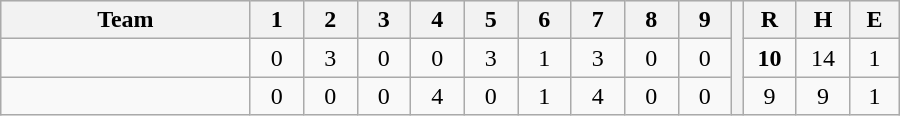<table border=1 cellspacing=0 width=600 style="margin-left:3em;" class="wikitable">
<tr style="text-align:center; background-color:#e6e6e6;">
<th align=left width=28%>Team</th>
<th width=6%>1</th>
<th width=6%>2</th>
<th width=6%>3</th>
<th width=6%>4</th>
<th width=6%>5</th>
<th width=6%>6</th>
<th width=6%>7</th>
<th width=6%>8</th>
<th width=6%>9</th>
<th rowspan="3" width=0.5%></th>
<th width=6%>R</th>
<th width=6%>H</th>
<th width=6%>E</th>
</tr>
<tr style="text-align:center;">
<td align=left></td>
<td>0</td>
<td>3</td>
<td>0</td>
<td>0</td>
<td>3</td>
<td>1</td>
<td>3</td>
<td>0</td>
<td>0</td>
<td><strong>10</strong></td>
<td>14</td>
<td>1</td>
</tr>
<tr style="text-align:center;">
<td align=left></td>
<td>0</td>
<td>0</td>
<td>0</td>
<td>4</td>
<td>0</td>
<td>1</td>
<td>4</td>
<td>0</td>
<td>0</td>
<td>9</td>
<td>9</td>
<td>1</td>
</tr>
</table>
